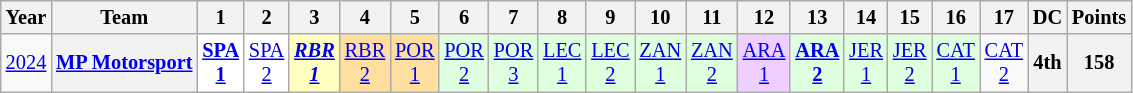<table class="wikitable" style="text-align:center; font-size:85%">
<tr>
<th>Year</th>
<th>Team</th>
<th>1</th>
<th>2</th>
<th>3</th>
<th>4</th>
<th>5</th>
<th>6</th>
<th>7</th>
<th>8</th>
<th>9</th>
<th>10</th>
<th>11</th>
<th>12</th>
<th>13</th>
<th>14</th>
<th>15</th>
<th>16</th>
<th>17</th>
<th>DC</th>
<th>Points</th>
</tr>
<tr>
<td><a href='#'>2024</a></td>
<th nowrap><a href='#'>MP Motorsport</a></th>
<td style="background:#FFFFFF;"><strong><a href='#'>SPA<br>1</a></strong><br></td>
<td style="background:#FFFFFF;"><a href='#'>SPA<br>2</a><br></td>
<td style="background:#FFFFBF;"><strong><em><a href='#'>RBR<br>1</a></em></strong><br></td>
<td style="background:#FFDF9F;"><a href='#'>RBR<br>2</a><br></td>
<td style="background:#FFDF9F;"><a href='#'>POR<br>1</a><br></td>
<td style="background:#DFFFDF;"><a href='#'>POR<br>2</a><br></td>
<td style="background:#DFFFDF;"><a href='#'>POR<br>3</a><br></td>
<td style="background:#DFFFDF;"><a href='#'>LEC<br>1</a><br></td>
<td style="background:#DFFFDF;"><a href='#'>LEC<br>2</a><br></td>
<td style="background:#DFFFDF;"><a href='#'>ZAN<br>1</a><br></td>
<td style="background:#DFFFDF;"><a href='#'>ZAN<br>2</a><br></td>
<td style="background:#EFCFFF;"><a href='#'>ARA<br>1</a><br></td>
<td style="background:#DFFFDF;"><strong><a href='#'>ARA<br>2</a></strong><br></td>
<td style="background:#DFFFDF;"><a href='#'>JER<br>1</a><br></td>
<td style="background:#DFFFDF;"><a href='#'>JER<br>2</a><br></td>
<td style="background:#DFFFDF;"><a href='#'>CAT<br>1</a><br></td>
<td style="background:#;"><a href='#'>CAT<br>2</a><br></td>
<th>4th</th>
<th>158</th>
</tr>
</table>
